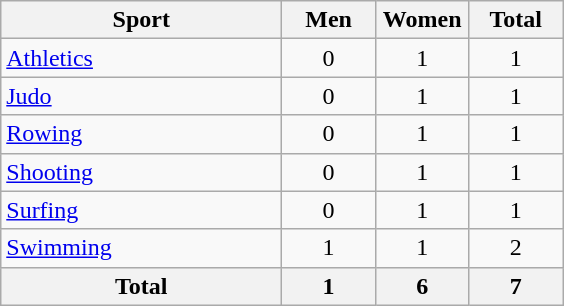<table class="wikitable sortable" style="text-align:center;">
<tr>
<th width=180>Sport</th>
<th width=55>Men</th>
<th width=55>Women</th>
<th width=55>Total</th>
</tr>
<tr>
<td align=left><a href='#'>Athletics</a></td>
<td>0</td>
<td>1</td>
<td>1</td>
</tr>
<tr>
<td align=left><a href='#'>Judo</a></td>
<td>0</td>
<td>1</td>
<td>1</td>
</tr>
<tr>
<td align=left><a href='#'>Rowing</a></td>
<td>0</td>
<td>1</td>
<td>1</td>
</tr>
<tr>
<td align=left><a href='#'>Shooting</a></td>
<td>0</td>
<td>1</td>
<td>1</td>
</tr>
<tr>
<td align=left><a href='#'>Surfing</a></td>
<td>0</td>
<td>1</td>
<td>1</td>
</tr>
<tr>
<td align=left><a href='#'>Swimming</a></td>
<td>1</td>
<td>1</td>
<td>2</td>
</tr>
<tr>
<th>Total</th>
<th>1</th>
<th>6</th>
<th>7</th>
</tr>
</table>
